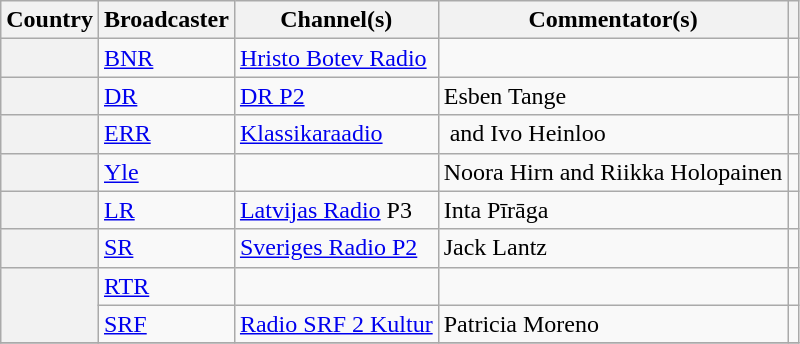<table class="wikitable plainrowheaders">
<tr>
<th scope="col">Country</th>
<th scope="col">Broadcaster</th>
<th scope="col">Channel(s)</th>
<th scope="col">Commentator(s)</th>
<th scope="col"></th>
</tr>
<tr>
<th scope="row"></th>
<td><a href='#'>BNR</a></td>
<td><a href='#'>Hristo Botev Radio</a></td>
<td></td>
<td></td>
</tr>
<tr>
<th scope="row"></th>
<td><a href='#'>DR</a></td>
<td><a href='#'>DR P2</a></td>
<td>Esben Tange</td>
<td></td>
</tr>
<tr>
<th scope="row"></th>
<td><a href='#'>ERR</a></td>
<td><a href='#'>Klassikaraadio</a></td>
<td> and Ivo Heinloo</td>
<td></td>
</tr>
<tr>
<th scope="row"></th>
<td><a href='#'>Yle</a></td>
<td></td>
<td>Noora Hirn and Riikka Holopainen</td>
<td></td>
</tr>
<tr>
<th scope="row"></th>
<td><a href='#'>LR</a></td>
<td><a href='#'>Latvijas Radio</a> P3</td>
<td>Inta Pīrāga</td>
<td></td>
</tr>
<tr>
<th scope="row"></th>
<td><a href='#'>SR</a></td>
<td><a href='#'>Sveriges Radio P2</a></td>
<td>Jack Lantz</td>
<td></td>
</tr>
<tr>
<th scope="row" rowspan="2"></th>
<td><a href='#'>RTR</a></td>
<td></td>
<td></td>
<td></td>
</tr>
<tr>
<td><a href='#'>SRF</a></td>
<td><a href='#'>Radio SRF 2 Kultur</a></td>
<td>Patricia Moreno</td>
<td></td>
</tr>
<tr>
</tr>
</table>
